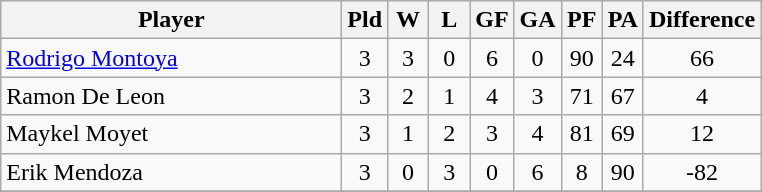<table class=wikitable style="text-align:center">
<tr>
<th width=220>Player</th>
<th width=20>Pld</th>
<th width=20>W</th>
<th width=20>L</th>
<th width=20>GF</th>
<th width=20>GA</th>
<th width=20>PF</th>
<th width=20>PA</th>
<th width=30>Difference</th>
</tr>
<tr>
<td align=left> <a href='#'>Rodrigo Montoya</a></td>
<td>3</td>
<td>3</td>
<td>0</td>
<td>6</td>
<td>0</td>
<td>90</td>
<td>24</td>
<td>66</td>
</tr>
<tr>
<td align=left> Ramon De Leon</td>
<td>3</td>
<td>2</td>
<td>1</td>
<td>4</td>
<td>3</td>
<td>71</td>
<td>67</td>
<td>4</td>
</tr>
<tr>
<td align=left> Maykel Moyet</td>
<td>3</td>
<td>1</td>
<td>2</td>
<td>3</td>
<td>4</td>
<td>81</td>
<td>69</td>
<td>12</td>
</tr>
<tr>
<td align=left> Erik Mendoza</td>
<td>3</td>
<td>0</td>
<td>3</td>
<td>0</td>
<td>6</td>
<td>8</td>
<td>90</td>
<td>-82</td>
</tr>
<tr>
</tr>
</table>
